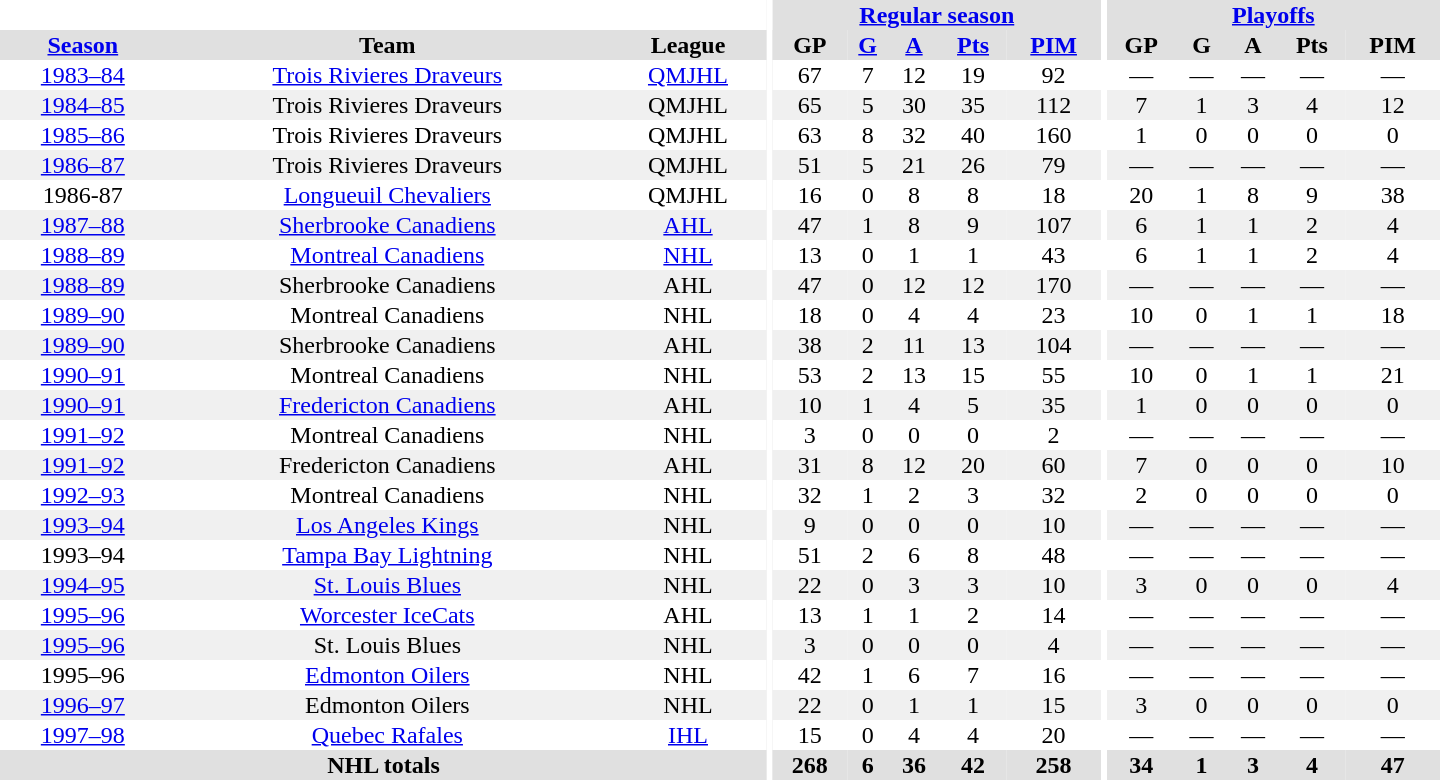<table border="0" cellpadding="1" cellspacing="0" style="text-align:center; width:60em">
<tr bgcolor="#e0e0e0">
<th colspan="3" bgcolor="#ffffff"></th>
<th rowspan="99" bgcolor="#ffffff"></th>
<th colspan="5"><a href='#'>Regular season</a></th>
<th rowspan="99" bgcolor="#ffffff"></th>
<th colspan="5"><a href='#'>Playoffs</a></th>
</tr>
<tr bgcolor="#e0e0e0">
<th><a href='#'>Season</a></th>
<th>Team</th>
<th>League</th>
<th>GP</th>
<th><a href='#'>G</a></th>
<th><a href='#'>A</a></th>
<th><a href='#'>Pts</a></th>
<th><a href='#'>PIM</a></th>
<th>GP</th>
<th>G</th>
<th>A</th>
<th>Pts</th>
<th>PIM</th>
</tr>
<tr ALIGN="center">
<td><a href='#'>1983–84</a></td>
<td><a href='#'>Trois Rivieres Draveurs</a></td>
<td><a href='#'>QMJHL</a></td>
<td>67</td>
<td>7</td>
<td>12</td>
<td>19</td>
<td>92</td>
<td>—</td>
<td>—</td>
<td>—</td>
<td>—</td>
<td>—</td>
</tr>
<tr ALIGN="center" bgcolor="#f0f0f0">
<td><a href='#'>1984–85</a></td>
<td>Trois Rivieres Draveurs</td>
<td>QMJHL</td>
<td>65</td>
<td>5</td>
<td>30</td>
<td>35</td>
<td>112</td>
<td>7</td>
<td>1</td>
<td>3</td>
<td>4</td>
<td>12</td>
</tr>
<tr ALIGN="center">
<td><a href='#'>1985–86</a></td>
<td>Trois Rivieres Draveurs</td>
<td>QMJHL</td>
<td>63</td>
<td>8</td>
<td>32</td>
<td>40</td>
<td>160</td>
<td>1</td>
<td>0</td>
<td>0</td>
<td>0</td>
<td>0</td>
</tr>
<tr ALIGN="center" bgcolor="#f0f0f0">
<td><a href='#'>1986–87</a></td>
<td>Trois Rivieres Draveurs</td>
<td>QMJHL</td>
<td>51</td>
<td>5</td>
<td>21</td>
<td>26</td>
<td>79</td>
<td>—</td>
<td>—</td>
<td>—</td>
<td>—</td>
<td>—</td>
</tr>
<tr ALIGN="center">
<td>1986-87</td>
<td><a href='#'>Longueuil Chevaliers</a></td>
<td>QMJHL</td>
<td>16</td>
<td>0</td>
<td>8</td>
<td>8</td>
<td>18</td>
<td>20</td>
<td>1</td>
<td>8</td>
<td>9</td>
<td>38</td>
</tr>
<tr ALIGN="center" bgcolor="#f0f0f0">
<td><a href='#'>1987–88</a></td>
<td><a href='#'>Sherbrooke Canadiens</a></td>
<td><a href='#'>AHL</a></td>
<td>47</td>
<td>1</td>
<td>8</td>
<td>9</td>
<td>107</td>
<td>6</td>
<td>1</td>
<td>1</td>
<td>2</td>
<td>4</td>
</tr>
<tr ALIGN="center">
<td><a href='#'>1988–89</a></td>
<td><a href='#'>Montreal Canadiens</a></td>
<td><a href='#'>NHL</a></td>
<td>13</td>
<td>0</td>
<td>1</td>
<td>1</td>
<td>43</td>
<td>6</td>
<td>1</td>
<td>1</td>
<td>2</td>
<td>4</td>
</tr>
<tr ALIGN="center" bgcolor="#f0f0f0">
<td><a href='#'>1988–89</a></td>
<td>Sherbrooke Canadiens</td>
<td>AHL</td>
<td>47</td>
<td>0</td>
<td>12</td>
<td>12</td>
<td>170</td>
<td>—</td>
<td>—</td>
<td>—</td>
<td>—</td>
<td>—</td>
</tr>
<tr ALIGN="center">
<td><a href='#'>1989–90</a></td>
<td>Montreal Canadiens</td>
<td>NHL</td>
<td>18</td>
<td>0</td>
<td>4</td>
<td>4</td>
<td>23</td>
<td>10</td>
<td>0</td>
<td>1</td>
<td>1</td>
<td>18</td>
</tr>
<tr ALIGN="center" bgcolor="#f0f0f0">
<td><a href='#'>1989–90</a></td>
<td>Sherbrooke Canadiens</td>
<td>AHL</td>
<td>38</td>
<td>2</td>
<td>11</td>
<td>13</td>
<td>104</td>
<td>—</td>
<td>—</td>
<td>—</td>
<td>—</td>
<td>—</td>
</tr>
<tr ALIGN="center">
<td><a href='#'>1990–91</a></td>
<td>Montreal Canadiens</td>
<td>NHL</td>
<td>53</td>
<td>2</td>
<td>13</td>
<td>15</td>
<td>55</td>
<td>10</td>
<td>0</td>
<td>1</td>
<td>1</td>
<td>21</td>
</tr>
<tr ALIGN="center" bgcolor="#f0f0f0">
<td><a href='#'>1990–91</a></td>
<td><a href='#'>Fredericton Canadiens</a></td>
<td>AHL</td>
<td>10</td>
<td>1</td>
<td>4</td>
<td>5</td>
<td>35</td>
<td>1</td>
<td>0</td>
<td>0</td>
<td>0</td>
<td>0</td>
</tr>
<tr ALIGN="center">
<td><a href='#'>1991–92</a></td>
<td>Montreal Canadiens</td>
<td>NHL</td>
<td>3</td>
<td>0</td>
<td>0</td>
<td>0</td>
<td>2</td>
<td>—</td>
<td>—</td>
<td>—</td>
<td>—</td>
<td>—</td>
</tr>
<tr ALIGN="center" bgcolor="#f0f0f0">
<td><a href='#'>1991–92</a></td>
<td>Fredericton Canadiens</td>
<td>AHL</td>
<td>31</td>
<td>8</td>
<td>12</td>
<td>20</td>
<td>60</td>
<td>7</td>
<td>0</td>
<td>0</td>
<td>0</td>
<td>10</td>
</tr>
<tr ALIGN="center">
<td><a href='#'>1992–93</a></td>
<td>Montreal Canadiens</td>
<td>NHL</td>
<td>32</td>
<td>1</td>
<td>2</td>
<td>3</td>
<td>32</td>
<td>2</td>
<td>0</td>
<td>0</td>
<td>0</td>
<td>0</td>
</tr>
<tr ALIGN="center" bgcolor="#f0f0f0">
<td><a href='#'>1993–94</a></td>
<td><a href='#'>Los Angeles Kings</a></td>
<td>NHL</td>
<td>9</td>
<td>0</td>
<td>0</td>
<td>0</td>
<td>10</td>
<td>—</td>
<td>—</td>
<td>—</td>
<td>—</td>
<td>—</td>
</tr>
<tr ALIGN="center">
<td>1993–94</td>
<td><a href='#'>Tampa Bay Lightning</a></td>
<td>NHL</td>
<td>51</td>
<td>2</td>
<td>6</td>
<td>8</td>
<td>48</td>
<td>—</td>
<td>—</td>
<td>—</td>
<td>—</td>
<td>—</td>
</tr>
<tr ALIGN="center" bgcolor="#f0f0f0">
<td><a href='#'>1994–95</a></td>
<td><a href='#'>St. Louis Blues</a></td>
<td>NHL</td>
<td>22</td>
<td>0</td>
<td>3</td>
<td>3</td>
<td>10</td>
<td>3</td>
<td>0</td>
<td>0</td>
<td>0</td>
<td>4</td>
</tr>
<tr ALIGN="center">
<td><a href='#'>1995–96</a></td>
<td><a href='#'>Worcester IceCats</a></td>
<td>AHL</td>
<td>13</td>
<td>1</td>
<td>1</td>
<td>2</td>
<td>14</td>
<td>—</td>
<td>—</td>
<td>—</td>
<td>—</td>
<td>—</td>
</tr>
<tr ALIGN="center" bgcolor="#f0f0f0">
<td><a href='#'>1995–96</a></td>
<td>St. Louis Blues</td>
<td>NHL</td>
<td>3</td>
<td>0</td>
<td>0</td>
<td>0</td>
<td>4</td>
<td>—</td>
<td>—</td>
<td>—</td>
<td>—</td>
<td>—</td>
</tr>
<tr ALIGN="center">
<td>1995–96</td>
<td><a href='#'>Edmonton Oilers</a></td>
<td>NHL</td>
<td>42</td>
<td>1</td>
<td>6</td>
<td>7</td>
<td>16</td>
<td>—</td>
<td>—</td>
<td>—</td>
<td>—</td>
<td>—</td>
</tr>
<tr ALIGN="center" bgcolor="#f0f0f0">
<td><a href='#'>1996–97</a></td>
<td>Edmonton Oilers</td>
<td>NHL</td>
<td>22</td>
<td>0</td>
<td>1</td>
<td>1</td>
<td>15</td>
<td>3</td>
<td>0</td>
<td>0</td>
<td>0</td>
<td>0</td>
</tr>
<tr ALIGN="center">
<td><a href='#'>1997–98</a></td>
<td><a href='#'>Quebec Rafales</a></td>
<td><a href='#'>IHL</a></td>
<td>15</td>
<td>0</td>
<td>4</td>
<td>4</td>
<td>20</td>
<td>—</td>
<td>—</td>
<td>—</td>
<td>—</td>
<td>—</td>
</tr>
<tr bgcolor="#e0e0e0">
<th colspan="3">NHL totals</th>
<th>268</th>
<th>6</th>
<th>36</th>
<th>42</th>
<th>258</th>
<th>34</th>
<th>1</th>
<th>3</th>
<th>4</th>
<th>47</th>
</tr>
</table>
